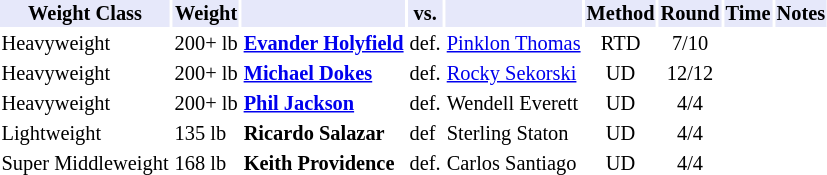<table class="toccolours" style="font-size: 85%;">
<tr>
<th style="background:#e6e8fa; color:#000; text-align:center;">Weight Class</th>
<th style="background:#e6e8fa; color:#000; text-align:center;">Weight</th>
<th style="background:#e6e8fa; color:#000; text-align:center;"></th>
<th style="background:#e6e8fa; color:#000; text-align:center;">vs.</th>
<th style="background:#e6e8fa; color:#000; text-align:center;"></th>
<th style="background:#e6e8fa; color:#000; text-align:center;">Method</th>
<th style="background:#e6e8fa; color:#000; text-align:center;">Round</th>
<th style="background:#e6e8fa; color:#000; text-align:center;">Time</th>
<th style="background:#e6e8fa; color:#000; text-align:center;">Notes</th>
</tr>
<tr>
<td>Heavyweight</td>
<td>200+ lb</td>
<td><strong><a href='#'>Evander Holyfield</a></strong></td>
<td>def.</td>
<td><a href='#'>Pinklon Thomas</a></td>
<td align=center>RTD</td>
<td align=center>7/10</td>
<td align=center></td>
</tr>
<tr>
<td>Heavyweight</td>
<td>200+ lb</td>
<td><strong><a href='#'>Michael Dokes</a></strong></td>
<td>def.</td>
<td><a href='#'>Rocky Sekorski</a></td>
<td align=center>UD</td>
<td align=center>12/12</td>
<td align=center></td>
<td></td>
</tr>
<tr>
<td>Heavyweight</td>
<td>200+ lb</td>
<td><strong><a href='#'>Phil Jackson</a></strong></td>
<td>def.</td>
<td>Wendell Everett</td>
<td align=center>UD</td>
<td align=center>4/4</td>
<td align=center></td>
</tr>
<tr>
<td>Lightweight</td>
<td>135 lb</td>
<td><strong>Ricardo Salazar</strong></td>
<td>def</td>
<td>Sterling Staton</td>
<td align=center>UD</td>
<td align=center>4/4</td>
<td align=center></td>
</tr>
<tr>
<td>Super Middleweight</td>
<td>168 lb</td>
<td><strong>Keith Providence</strong></td>
<td>def.</td>
<td>Carlos Santiago</td>
<td align=center>UD</td>
<td align=center>4/4</td>
<td align=center></td>
</tr>
</table>
